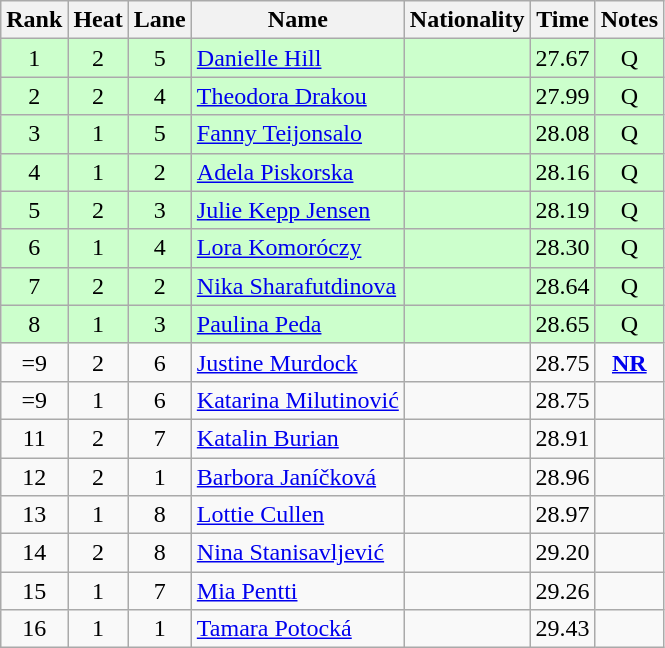<table class="wikitable sortable" style="text-align:center">
<tr>
<th>Rank</th>
<th>Heat</th>
<th>Lane</th>
<th>Name</th>
<th>Nationality</th>
<th>Time</th>
<th>Notes</th>
</tr>
<tr bgcolor=ccffcc>
<td>1</td>
<td>2</td>
<td>5</td>
<td align=left><a href='#'>Danielle Hill</a></td>
<td align=left></td>
<td>27.67</td>
<td>Q</td>
</tr>
<tr bgcolor=ccffcc>
<td>2</td>
<td>2</td>
<td>4</td>
<td align=left><a href='#'>Theodora Drakou</a></td>
<td align=left></td>
<td>27.99</td>
<td>Q</td>
</tr>
<tr bgcolor=ccffcc>
<td>3</td>
<td>1</td>
<td>5</td>
<td align=left><a href='#'>Fanny Teijonsalo</a></td>
<td align=left></td>
<td>28.08</td>
<td>Q</td>
</tr>
<tr bgcolor=ccffcc>
<td>4</td>
<td>1</td>
<td>2</td>
<td align=left><a href='#'>Adela Piskorska</a></td>
<td align=left></td>
<td>28.16</td>
<td>Q</td>
</tr>
<tr bgcolor=ccffcc>
<td>5</td>
<td>2</td>
<td>3</td>
<td align=left><a href='#'>Julie Kepp Jensen</a></td>
<td align=left></td>
<td>28.19</td>
<td>Q</td>
</tr>
<tr bgcolor=ccffcc>
<td>6</td>
<td>1</td>
<td>4</td>
<td align=left><a href='#'>Lora Komoróczy</a></td>
<td align=left></td>
<td>28.30</td>
<td>Q</td>
</tr>
<tr bgcolor=ccffcc>
<td>7</td>
<td>2</td>
<td>2</td>
<td align=left><a href='#'>Nika Sharafutdinova</a></td>
<td align=left></td>
<td>28.64</td>
<td>Q</td>
</tr>
<tr bgcolor=ccffcc>
<td>8</td>
<td>1</td>
<td>3</td>
<td align=left><a href='#'>Paulina Peda</a></td>
<td align=left></td>
<td>28.65</td>
<td>Q</td>
</tr>
<tr>
<td>=9</td>
<td>2</td>
<td>6</td>
<td align=left><a href='#'>Justine Murdock</a></td>
<td align=left></td>
<td>28.75</td>
<td><strong><a href='#'>NR</a></strong></td>
</tr>
<tr>
<td>=9</td>
<td>1</td>
<td>6</td>
<td align=left><a href='#'>Katarina Milutinović</a></td>
<td align=left></td>
<td>28.75</td>
<td></td>
</tr>
<tr>
<td>11</td>
<td>2</td>
<td>7</td>
<td align=left><a href='#'>Katalin Burian</a></td>
<td align=left></td>
<td>28.91</td>
<td></td>
</tr>
<tr>
<td>12</td>
<td>2</td>
<td>1</td>
<td align=left><a href='#'>Barbora Janíčková</a></td>
<td align=left></td>
<td>28.96</td>
<td></td>
</tr>
<tr>
<td>13</td>
<td>1</td>
<td>8</td>
<td align=left><a href='#'>Lottie Cullen</a></td>
<td align=left></td>
<td>28.97</td>
<td></td>
</tr>
<tr>
<td>14</td>
<td>2</td>
<td>8</td>
<td align=left><a href='#'>Nina Stanisavljević</a></td>
<td align=left></td>
<td>29.20</td>
<td></td>
</tr>
<tr>
<td>15</td>
<td>1</td>
<td>7</td>
<td align=left><a href='#'>Mia Pentti</a></td>
<td align=left></td>
<td>29.26</td>
<td></td>
</tr>
<tr>
<td>16</td>
<td>1</td>
<td>1</td>
<td align=left><a href='#'>Tamara Potocká</a></td>
<td align=left></td>
<td>29.43</td>
<td></td>
</tr>
</table>
